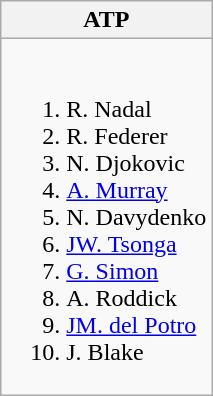<table class="wikitable">
<tr>
<th>ATP</th>
</tr>
<tr style="vertical-align: top;">
<td style="white-space: nowrap;"><br><ol><li> R. Nadal</li><li> R. Federer</li><li> N. Djokovic</li><li> <a href='#'>A. Murray</a></li><li> N. Davydenko</li><li> <a href='#'>JW. Tsonga</a></li><li> <a href='#'>G. Simon</a></li><li> A. Roddick</li><li> <a href='#'>JM. del Potro</a></li><li> J. Blake</li></ol></td>
</tr>
</table>
